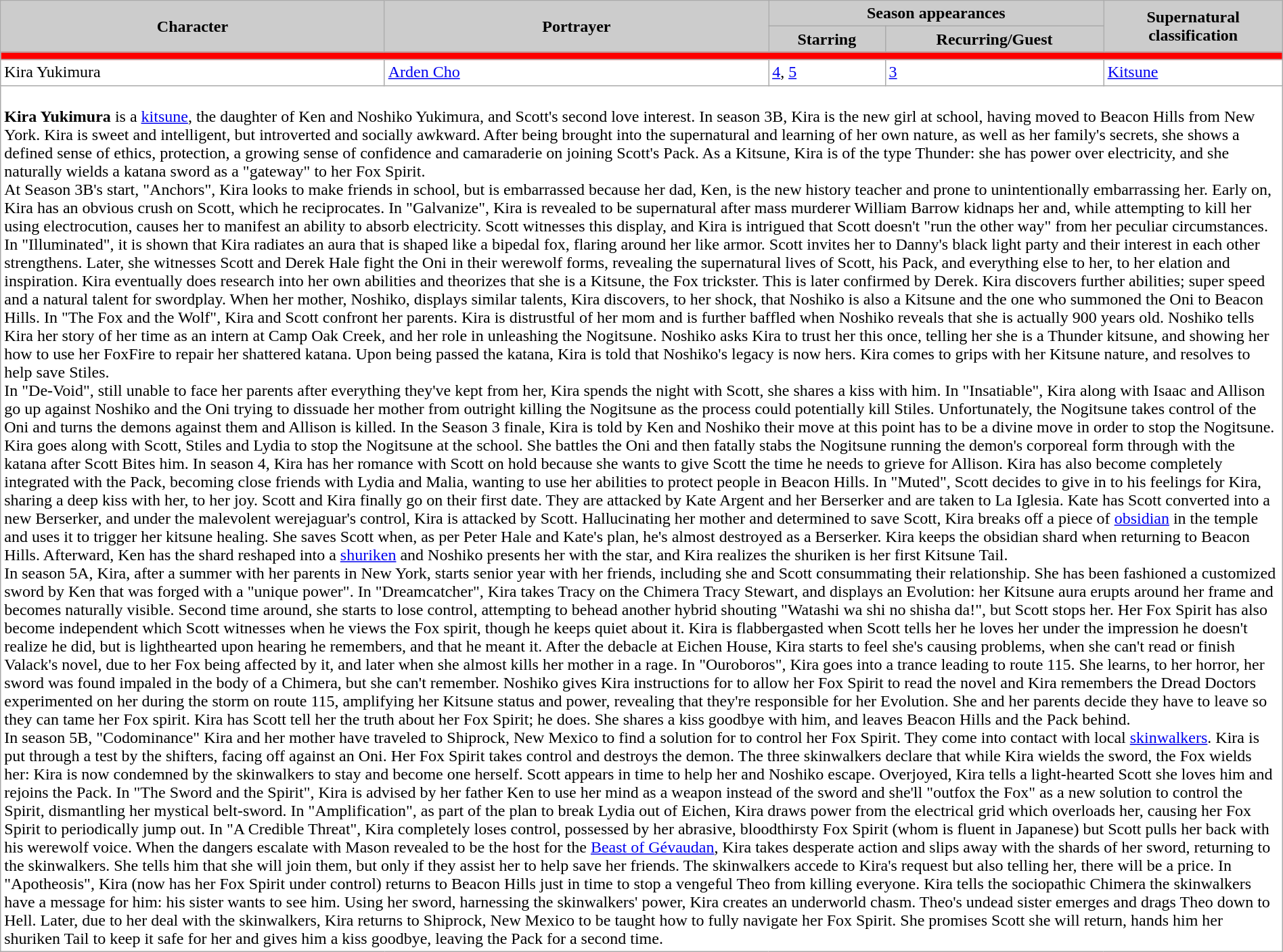<table class="wikitable sortable" style="width:100%; margin-right:auto; background:#fff;">
<tr style="color:black">
<th rowspan="2" style="background:#ccc; width:16%;">Character</th>
<th rowspan="2" style="background:#ccc; width:16%;">Portrayer</th>
<th colspan="2" style="background:#ccc; width:13%;">Season appearances</th>
<th rowspan="2" style="background:#ccc; width:7%;">Supernatural classification</th>
</tr>
<tr>
<th style="background:#ccc;">Starring</th>
<th style="background:#ccc;">Recurring/Guest</th>
</tr>
<tr>
<td colspan="5" style="background:red;"></td>
</tr>
<tr>
<td id="Kira">Kira Yukimura</td>
<td><a href='#'>Arden Cho</a></td>
<td><a href='#'>4</a>, <a href='#'>5</a></td>
<td><a href='#'>3</a></td>
<td><a href='#'>Kitsune</a></td>
</tr>
<tr>
<td colspan=5><br><strong>Kira Yukimura</strong> is a <a href='#'>kitsune</a>, the daughter of Ken and Noshiko Yukimura, and Scott's second love interest. In season 3B, Kira is the new girl at school, having moved to Beacon Hills from New York. Kira is sweet and intelligent, but introverted and socially awkward. After being brought into the supernatural and learning of her own nature, as well as her family's secrets, she shows a defined sense of ethics, protection, a growing sense of confidence and camaraderie on joining Scott's Pack. As a Kitsune, Kira is of the type Thunder: she has power over electricity, and she naturally wields a katana sword as a "gateway" to her Fox Spirit.<br>At Season 3B's start, "Anchors", Kira looks to make friends in school, but is embarrassed because her dad, Ken, is the new history teacher and prone to unintentionally embarrassing her. Early on, Kira has an obvious crush on Scott, which he reciprocates. In "Galvanize", Kira is revealed to be supernatural after mass murderer William Barrow kidnaps her and, while attempting to kill her using electrocution, causes her to manifest an ability to absorb electricity. Scott witnesses this display, and Kira is intrigued that Scott doesn't "run the other way" from her peculiar circumstances. In "Illuminated", it is shown that Kira radiates an aura that is shaped like a bipedal fox, flaring around her like armor. Scott invites her to Danny's black light party and their interest in each other strengthens. Later, she witnesses Scott and Derek Hale fight the Oni in their werewolf forms, revealing the supernatural lives of Scott, his Pack, and everything else to her, to her elation and inspiration. Kira eventually does research into her own abilities and theorizes that she is a Kitsune, the Fox trickster. This is later confirmed by Derek. Kira discovers further abilities; super speed and a natural talent for swordplay. When her mother, Noshiko, displays similar talents, Kira discovers, to her shock, that Noshiko is also a Kitsune and the one who summoned the Oni to Beacon Hills. In "The Fox and the Wolf", Kira and Scott confront her parents. Kira is distrustful of her mom and is further baffled when Noshiko reveals that she is actually 900 years old. Noshiko tells Kira her story of her time as an intern at Camp Oak Creek, and her role in unleashing the Nogitsune. Noshiko asks Kira to trust her this once, telling her she is a Thunder kitsune, and showing her how to use her FoxFire to repair her shattered katana. Upon being passed the katana, Kira is told that Noshiko's legacy is now hers. Kira comes to grips with her Kitsune nature, and resolves to help save Stiles.<br>In "De-Void", still unable to face her parents after everything they've kept from her, Kira spends the night with Scott, she shares a kiss with him. In "Insatiable", Kira along with Isaac and Allison go up against Noshiko and the Oni trying to dissuade her mother from outright killing the Nogitsune as the process could potentially kill Stiles. Unfortunately, the Nogitsune takes control of the Oni and turns the demons against them and Allison is killed. In the Season 3 finale, Kira is told by Ken and Noshiko their move at this point has to be a divine move in order to stop the Nogitsune. Kira goes along with Scott, Stiles and Lydia to stop the Nogitsune at the school. She battles the Oni and then fatally stabs the Nogitsune running the demon's corporeal form through with the katana after Scott Bites him. In season 4, Kira has her romance with Scott on hold because she wants to give Scott the time he needs to grieve for Allison. Kira has also become completely integrated with the Pack, becoming close friends with Lydia and Malia, wanting to use her abilities to protect people in Beacon Hills. In "Muted", Scott decides to give in to his feelings for Kira, sharing a deep kiss with her, to her joy. Scott and Kira finally go on their first date. They are attacked by Kate Argent and her Berserker and are taken to La Iglesia. Kate has Scott converted into a new Berserker, and under the malevolent werejaguar's control, Kira is attacked by Scott. Hallucinating her mother and determined to save Scott, Kira breaks off a piece of <a href='#'>obsidian</a> in the temple and uses it to trigger her kitsune healing. She saves Scott when, as per Peter Hale and Kate's plan, he's almost destroyed as a Berserker. Kira keeps the obsidian shard when returning to Beacon Hills. Afterward, Ken has the shard reshaped into a <a href='#'>shuriken</a> and Noshiko presents her with the star, and Kira realizes the shuriken is her first Kitsune Tail.<br>In season 5A, Kira, after a summer with her parents in New York, starts senior year with her friends, including she and Scott consummating their relationship. She has been fashioned a customized sword by Ken that was forged with a "unique power". In "Dreamcatcher", Kira takes Tracy on the Chimera Tracy Stewart, and displays an Evolution: her Kitsune aura erupts around her frame and becomes naturally visible. Second time around, she starts to lose control, attempting to behead another hybrid shouting "Watashi wa shi no shisha da!", but Scott stops her. Her Fox Spirit has also become independent which Scott witnesses when he views the Fox spirit, though he keeps quiet about it. Kira is flabbergasted when Scott tells her he loves her under the impression he doesn't realize he did, but is lighthearted upon hearing he remembers, and that he meant it. After the debacle at Eichen House, Kira starts to feel she's causing problems, when she can't read or finish Valack's novel, due to her Fox being affected by it, and later when she almost kills her mother in a rage. In "Ouroboros", Kira goes into a trance leading to route 115. She learns, to her horror, her sword was found impaled in the body of a Chimera, but she can't remember. Noshiko gives Kira instructions for to allow her Fox Spirit to read the novel and Kira remembers the Dread Doctors experimented on her during the storm on route 115, amplifying her Kitsune status and power, revealing that they're responsible for her Evolution. She and her parents decide they have to leave so they can tame her Fox spirit. Kira has Scott tell her the truth about her Fox Spirit; he does. She shares a kiss goodbye with him, and leaves Beacon Hills and the Pack behind.<br>In season 5B, "Codominance" Kira and her mother have traveled to Shiprock, New Mexico to find a solution for to control her Fox Spirit. They come into contact with local <a href='#'>skinwalkers</a>. Kira is put through a test by the shifters, facing off against an Oni. Her Fox Spirit takes control and destroys the demon. The three skinwalkers declare that while Kira wields the sword, the Fox wields her: Kira is now condemned by the skinwalkers to stay and become one herself. Scott appears in time to help her and Noshiko escape. Overjoyed, Kira tells a light-hearted Scott she loves him and rejoins the Pack. In "The Sword and the Spirit", Kira is advised by her father Ken to use her mind as a weapon instead of the sword and she'll "outfox the Fox" as a new solution to control the Spirit, dismantling her mystical belt-sword. In "Amplification", as part of the plan to break Lydia out of Eichen, Kira draws power from the electrical grid which overloads her, causing her Fox Spirit to periodically jump out. In "A Credible Threat", Kira completely loses control, possessed by her abrasive, bloodthirsty Fox Spirit (whom is fluent in Japanese) but Scott pulls her back with his werewolf voice. When the dangers escalate with Mason revealed to be the host for the <a href='#'>Beast of Gévaudan</a>, Kira takes desperate action and slips away with the shards of her sword, returning to the skinwalkers. She tells him that she will join them, but only if they assist her to help save her friends. The skinwalkers accede to Kira's request but also telling her, there will be a price. In "Apotheosis", Kira (now has her Fox Spirit under control) returns to Beacon Hills just in time to stop a vengeful Theo from killing everyone. Kira tells the sociopathic Chimera the skinwalkers have a message for him: his sister wants to see him. Using her sword, harnessing the skinwalkers' power, Kira creates an underworld chasm. Theo's undead sister emerges and drags Theo down to Hell. Later, due to her deal with the skinwalkers, Kira returns to Shiprock, New Mexico to be taught how to fully navigate her Fox Spirit. She promises Scott she will return, hands him her shuriken Tail to keep it safe for her and gives him a kiss goodbye, leaving the Pack for a second time.</td>
</tr>
</table>
